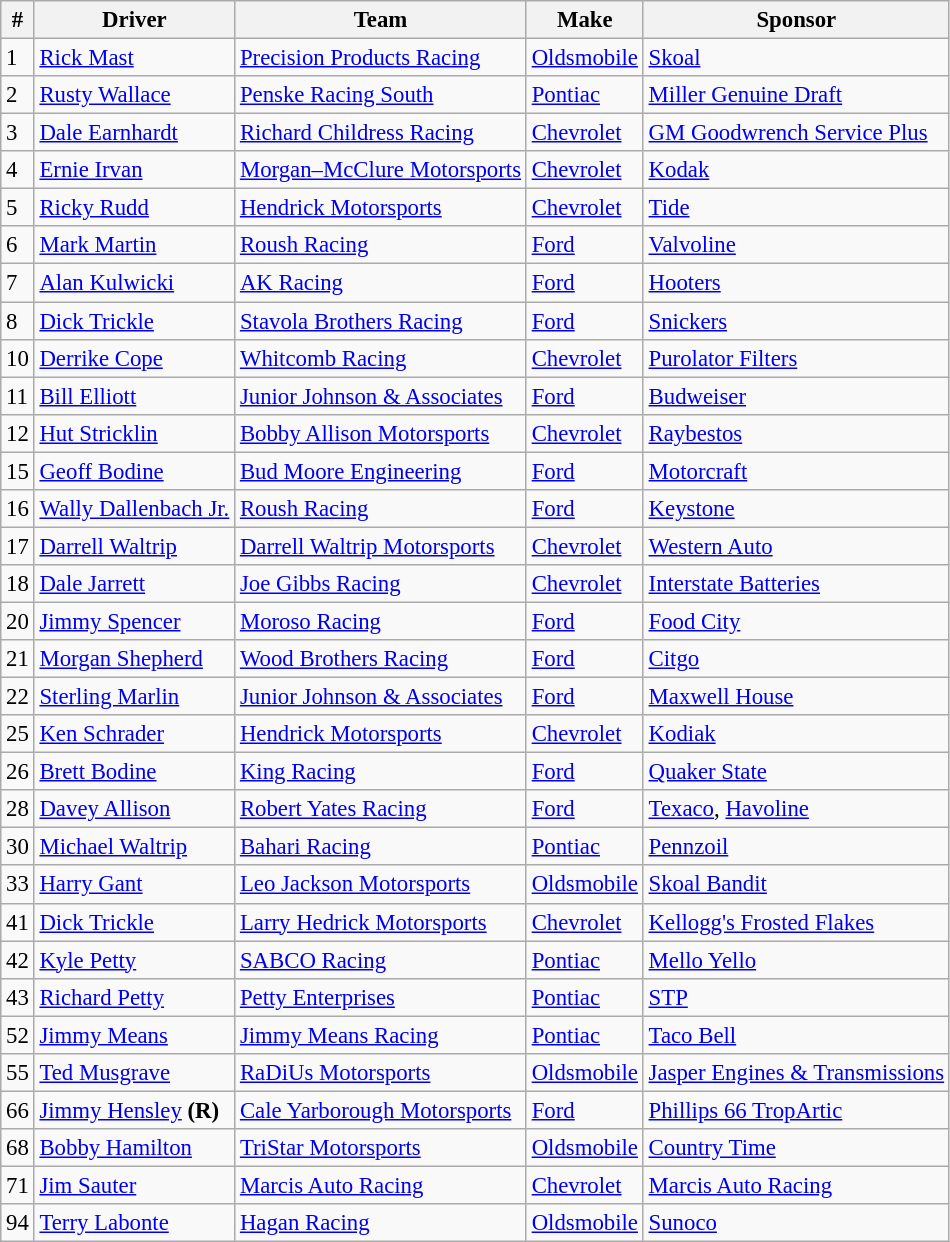<table class="wikitable" style="font-size:95%">
<tr>
<th>#</th>
<th>Driver</th>
<th>Team</th>
<th>Make</th>
<th>Sponsor</th>
</tr>
<tr>
<td>1</td>
<td><a href='#'>Rick Mast</a></td>
<td><a href='#'>Precision Products Racing</a></td>
<td><a href='#'>Oldsmobile</a></td>
<td><a href='#'>Skoal</a></td>
</tr>
<tr>
<td>2</td>
<td><a href='#'>Rusty Wallace</a></td>
<td><a href='#'>Penske Racing South</a></td>
<td><a href='#'>Pontiac</a></td>
<td><a href='#'>Miller Genuine Draft</a></td>
</tr>
<tr>
<td>3</td>
<td><a href='#'>Dale Earnhardt</a></td>
<td><a href='#'>Richard Childress Racing</a></td>
<td><a href='#'>Chevrolet</a></td>
<td><a href='#'>GM Goodwrench Service Plus</a></td>
</tr>
<tr>
<td>4</td>
<td><a href='#'>Ernie Irvan</a></td>
<td><a href='#'>Morgan–McClure Motorsports</a></td>
<td><a href='#'>Chevrolet</a></td>
<td><a href='#'>Kodak</a></td>
</tr>
<tr>
<td>5</td>
<td><a href='#'>Ricky Rudd</a></td>
<td><a href='#'>Hendrick Motorsports</a></td>
<td><a href='#'>Chevrolet</a></td>
<td><a href='#'>Tide</a></td>
</tr>
<tr>
<td>6</td>
<td><a href='#'>Mark Martin</a></td>
<td><a href='#'>Roush Racing</a></td>
<td><a href='#'>Ford</a></td>
<td><a href='#'>Valvoline</a></td>
</tr>
<tr>
<td>7</td>
<td><a href='#'>Alan Kulwicki</a></td>
<td><a href='#'>AK Racing</a></td>
<td><a href='#'>Ford</a></td>
<td><a href='#'>Hooters</a></td>
</tr>
<tr>
<td>8</td>
<td><a href='#'>Dick Trickle</a></td>
<td><a href='#'>Stavola Brothers Racing</a></td>
<td><a href='#'>Ford</a></td>
<td><a href='#'>Snickers</a></td>
</tr>
<tr>
<td>10</td>
<td><a href='#'>Derrike Cope</a></td>
<td><a href='#'>Whitcomb Racing</a></td>
<td><a href='#'>Chevrolet</a></td>
<td><a href='#'>Purolator Filters</a></td>
</tr>
<tr>
<td>11</td>
<td><a href='#'>Bill Elliott</a></td>
<td><a href='#'>Junior Johnson & Associates</a></td>
<td><a href='#'>Ford</a></td>
<td><a href='#'>Budweiser</a></td>
</tr>
<tr>
<td>12</td>
<td><a href='#'>Hut Stricklin</a></td>
<td><a href='#'>Bobby Allison Motorsports</a></td>
<td><a href='#'>Chevrolet</a></td>
<td><a href='#'>Raybestos</a></td>
</tr>
<tr>
<td>15</td>
<td><a href='#'>Geoff Bodine</a></td>
<td><a href='#'>Bud Moore Engineering</a></td>
<td><a href='#'>Ford</a></td>
<td><a href='#'>Motorcraft</a></td>
</tr>
<tr>
<td>16</td>
<td><a href='#'>Wally Dallenbach Jr.</a></td>
<td><a href='#'>Roush Racing</a></td>
<td><a href='#'>Ford</a></td>
<td><a href='#'>Keystone</a></td>
</tr>
<tr>
<td>17</td>
<td><a href='#'>Darrell Waltrip</a></td>
<td><a href='#'>Darrell Waltrip Motorsports</a></td>
<td><a href='#'>Chevrolet</a></td>
<td><a href='#'>Western Auto</a></td>
</tr>
<tr>
<td>18</td>
<td><a href='#'>Dale Jarrett</a></td>
<td><a href='#'>Joe Gibbs Racing</a></td>
<td><a href='#'>Chevrolet</a></td>
<td><a href='#'>Interstate Batteries</a></td>
</tr>
<tr>
<td>20</td>
<td><a href='#'>Jimmy Spencer</a></td>
<td><a href='#'>Moroso Racing</a></td>
<td><a href='#'>Ford</a></td>
<td><a href='#'>Food City</a></td>
</tr>
<tr>
<td>21</td>
<td><a href='#'>Morgan Shepherd</a></td>
<td><a href='#'>Wood Brothers Racing</a></td>
<td><a href='#'>Ford</a></td>
<td><a href='#'>Citgo</a></td>
</tr>
<tr>
<td>22</td>
<td><a href='#'>Sterling Marlin</a></td>
<td><a href='#'>Junior Johnson & Associates</a></td>
<td><a href='#'>Ford</a></td>
<td><a href='#'>Maxwell House</a></td>
</tr>
<tr>
<td>25</td>
<td><a href='#'>Ken Schrader</a></td>
<td><a href='#'>Hendrick Motorsports</a></td>
<td><a href='#'>Chevrolet</a></td>
<td><a href='#'>Kodiak</a></td>
</tr>
<tr>
<td>26</td>
<td><a href='#'>Brett Bodine</a></td>
<td><a href='#'>King Racing</a></td>
<td><a href='#'>Ford</a></td>
<td><a href='#'>Quaker State</a></td>
</tr>
<tr>
<td>28</td>
<td><a href='#'>Davey Allison</a></td>
<td><a href='#'>Robert Yates Racing</a></td>
<td><a href='#'>Ford</a></td>
<td><a href='#'>Texaco</a>, <a href='#'>Havoline</a></td>
</tr>
<tr>
<td>30</td>
<td><a href='#'>Michael Waltrip</a></td>
<td><a href='#'>Bahari Racing</a></td>
<td><a href='#'>Pontiac</a></td>
<td><a href='#'>Pennzoil</a></td>
</tr>
<tr>
<td>33</td>
<td><a href='#'>Harry Gant</a></td>
<td><a href='#'>Leo Jackson Motorsports</a></td>
<td><a href='#'>Oldsmobile</a></td>
<td><a href='#'>Skoal Bandit</a></td>
</tr>
<tr>
<td>41</td>
<td><a href='#'>Dick Trickle</a></td>
<td><a href='#'>Larry Hedrick Motorsports</a></td>
<td><a href='#'>Chevrolet</a></td>
<td><a href='#'>Kellogg's Frosted Flakes</a></td>
</tr>
<tr>
<td>42</td>
<td><a href='#'>Kyle Petty</a></td>
<td><a href='#'>SABCO Racing</a></td>
<td><a href='#'>Pontiac</a></td>
<td><a href='#'>Mello Yello</a></td>
</tr>
<tr>
<td>43</td>
<td><a href='#'>Richard Petty</a></td>
<td><a href='#'>Petty Enterprises</a></td>
<td><a href='#'>Pontiac</a></td>
<td><a href='#'>STP</a></td>
</tr>
<tr>
<td>52</td>
<td><a href='#'>Jimmy Means</a></td>
<td><a href='#'>Jimmy Means Racing</a></td>
<td><a href='#'>Pontiac</a></td>
<td><a href='#'>Taco Bell</a></td>
</tr>
<tr>
<td>55</td>
<td><a href='#'>Ted Musgrave</a></td>
<td><a href='#'>RaDiUs Motorsports</a></td>
<td><a href='#'>Oldsmobile</a></td>
<td><a href='#'>Jasper Engines & Transmissions</a></td>
</tr>
<tr>
<td>66</td>
<td><a href='#'>Jimmy Hensley</a> <strong>(R)</strong></td>
<td><a href='#'>Cale Yarborough Motorsports</a></td>
<td><a href='#'>Ford</a></td>
<td><a href='#'>Phillips 66 TropArtic</a></td>
</tr>
<tr>
<td>68</td>
<td><a href='#'>Bobby Hamilton</a></td>
<td><a href='#'>TriStar Motorsports</a></td>
<td><a href='#'>Oldsmobile</a></td>
<td><a href='#'>Country Time</a></td>
</tr>
<tr>
<td>71</td>
<td><a href='#'>Jim Sauter</a></td>
<td><a href='#'>Marcis Auto Racing</a></td>
<td><a href='#'>Chevrolet</a></td>
<td><a href='#'>Marcis Auto Racing</a></td>
</tr>
<tr>
<td>94</td>
<td><a href='#'>Terry Labonte</a></td>
<td><a href='#'>Hagan Racing</a></td>
<td><a href='#'>Oldsmobile</a></td>
<td><a href='#'>Sunoco</a></td>
</tr>
</table>
